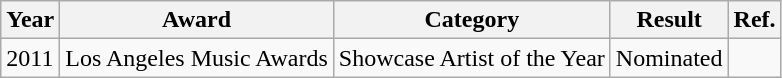<table class="wikitable plainrowheaders sortable">
<tr>
<th>Year</th>
<th>Award</th>
<th>Category</th>
<th>Result</th>
<th>Ref.</th>
</tr>
<tr>
<td>2011</td>
<td>Los Angeles Music Awards</td>
<td>Showcase Artist of the Year</td>
<td>Nominated</td>
<td></td>
</tr>
</table>
